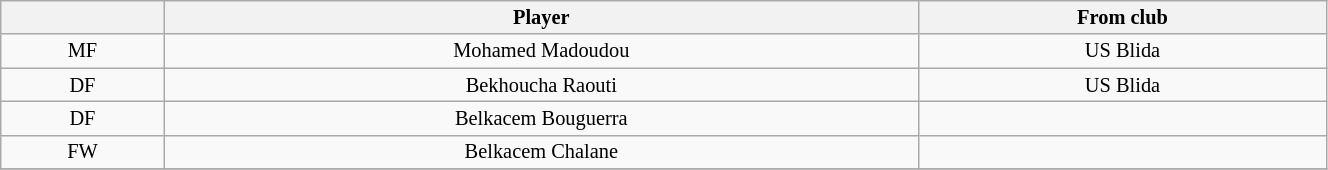<table class="wikitable sortable" style="width:70%; text-align:center; font-size:85%; text-align:centre;">
<tr>
<th></th>
<th>Player</th>
<th>From club</th>
</tr>
<tr>
<td>MF</td>
<td>Mohamed Madoudou</td>
<td>US Blida</td>
</tr>
<tr>
<td>DF</td>
<td>Bekhoucha Raouti</td>
<td>US Blida</td>
</tr>
<tr>
<td>DF</td>
<td>Belkacem Bouguerra</td>
<td></td>
</tr>
<tr>
<td>FW</td>
<td>Belkacem Chalane</td>
<td></td>
</tr>
<tr>
</tr>
</table>
